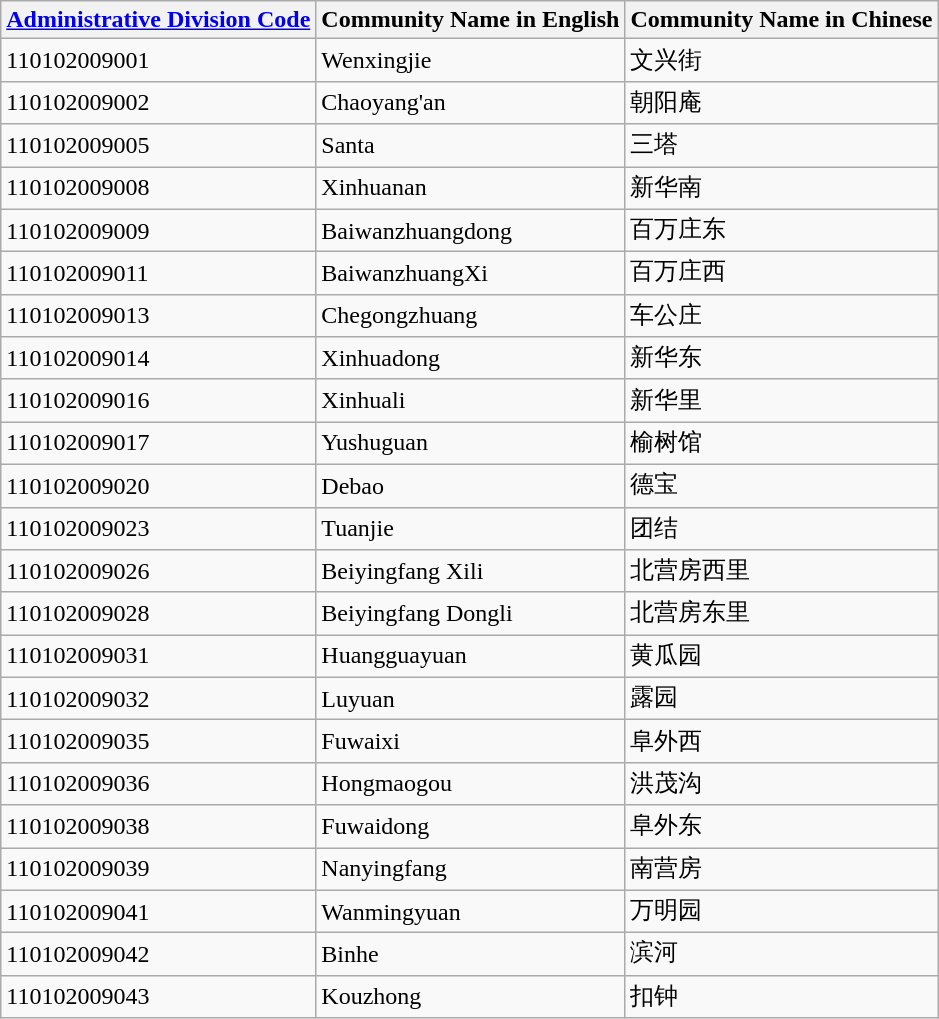<table class="wikitable sortable">
<tr>
<th><a href='#'>Administrative Division Code</a></th>
<th>Community Name in English</th>
<th>Community Name in Chinese</th>
</tr>
<tr>
<td>110102009001</td>
<td>Wenxingjie</td>
<td>文兴街</td>
</tr>
<tr>
<td>110102009002</td>
<td>Chaoyang'an</td>
<td>朝阳庵</td>
</tr>
<tr>
<td>110102009005</td>
<td>Santa</td>
<td>三塔</td>
</tr>
<tr>
<td>110102009008</td>
<td>Xinhuanan</td>
<td>新华南</td>
</tr>
<tr>
<td>110102009009</td>
<td>Baiwanzhuangdong</td>
<td>百万庄东</td>
</tr>
<tr>
<td>110102009011</td>
<td>BaiwanzhuangXi</td>
<td>百万庄西</td>
</tr>
<tr>
<td>110102009013</td>
<td>Chegongzhuang</td>
<td>车公庄</td>
</tr>
<tr>
<td>110102009014</td>
<td>Xinhuadong</td>
<td>新华东</td>
</tr>
<tr>
<td>110102009016</td>
<td>Xinhuali</td>
<td>新华里</td>
</tr>
<tr>
<td>110102009017</td>
<td>Yushuguan</td>
<td>榆树馆</td>
</tr>
<tr>
<td>110102009020</td>
<td>Debao</td>
<td>德宝</td>
</tr>
<tr>
<td>110102009023</td>
<td>Tuanjie</td>
<td>团结</td>
</tr>
<tr>
<td>110102009026</td>
<td>Beiyingfang Xili</td>
<td>北营房西里</td>
</tr>
<tr>
<td>110102009028</td>
<td>Beiyingfang Dongli</td>
<td>北营房东里</td>
</tr>
<tr>
<td>110102009031</td>
<td>Huangguayuan</td>
<td>黄瓜园</td>
</tr>
<tr>
<td>110102009032</td>
<td>Luyuan</td>
<td>露园</td>
</tr>
<tr>
<td>110102009035</td>
<td>Fuwaixi</td>
<td>阜外西</td>
</tr>
<tr>
<td>110102009036</td>
<td>Hongmaogou</td>
<td>洪茂沟</td>
</tr>
<tr>
<td>110102009038</td>
<td>Fuwaidong</td>
<td>阜外东</td>
</tr>
<tr>
<td>110102009039</td>
<td>Nanyingfang</td>
<td>南营房</td>
</tr>
<tr>
<td>110102009041</td>
<td>Wanmingyuan</td>
<td>万明园</td>
</tr>
<tr>
<td>110102009042</td>
<td>Binhe</td>
<td>滨河</td>
</tr>
<tr>
<td>110102009043</td>
<td>Kouzhong</td>
<td>扣钟</td>
</tr>
</table>
